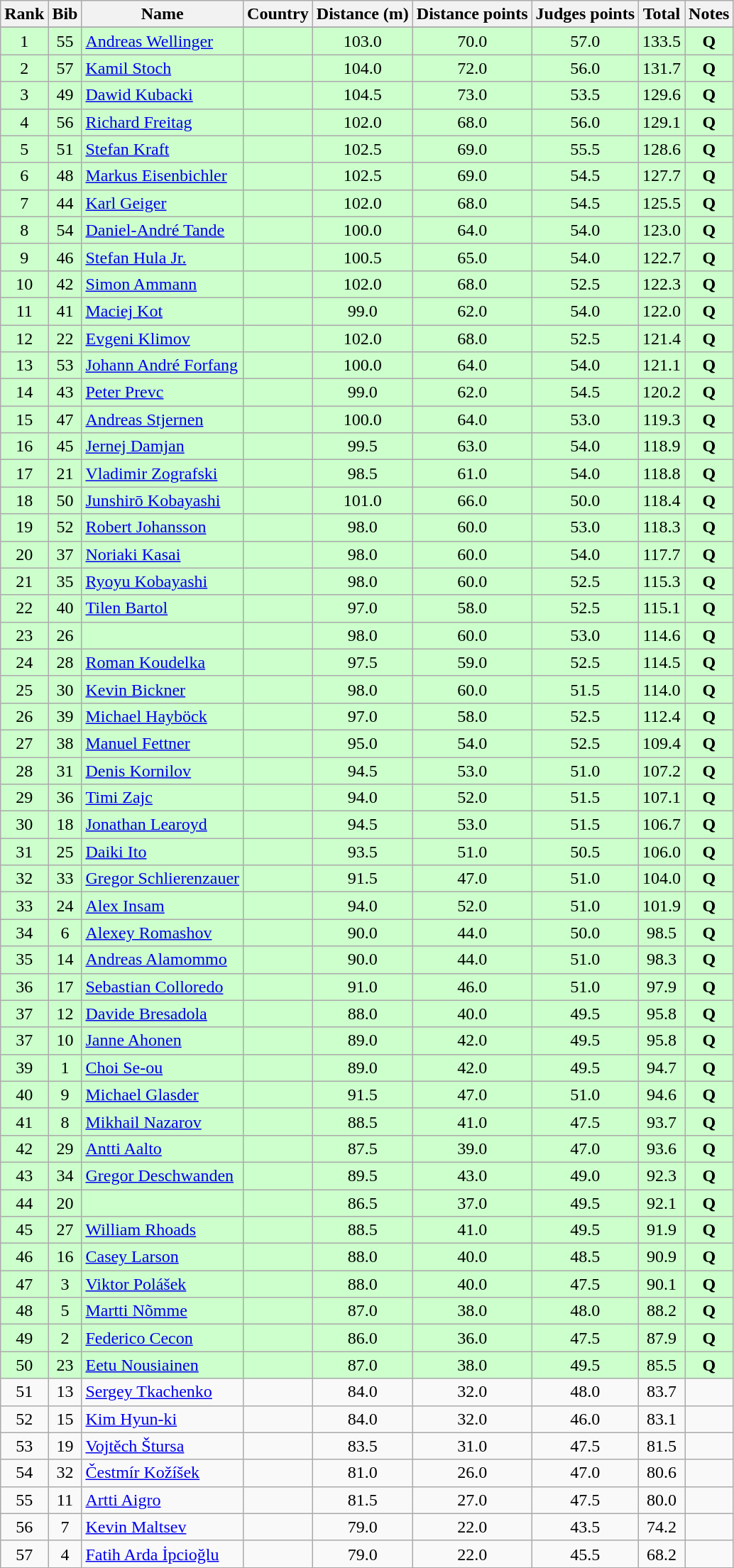<table class="wikitable sortable" style="text-align:center">
<tr>
<th>Rank</th>
<th>Bib</th>
<th>Name</th>
<th>Country</th>
<th>Distance (m)</th>
<th>Distance points</th>
<th>Judges points</th>
<th>Total</th>
<th>Notes</th>
</tr>
<tr>
</tr>
<tr bgcolor=ccffcc>
<td>1</td>
<td>55</td>
<td align="left"><a href='#'>Andreas Wellinger</a></td>
<td align="left"></td>
<td>103.0</td>
<td>70.0</td>
<td>57.0</td>
<td>133.5</td>
<td><strong>Q</strong></td>
</tr>
<tr bgcolor=ccffcc>
<td>2</td>
<td>57</td>
<td align="left"><a href='#'>Kamil Stoch</a></td>
<td align="left"></td>
<td>104.0</td>
<td>72.0</td>
<td>56.0</td>
<td>131.7</td>
<td><strong>Q</strong></td>
</tr>
<tr bgcolor=ccffcc>
<td>3</td>
<td>49</td>
<td align="left"><a href='#'>Dawid Kubacki</a></td>
<td align="left"></td>
<td>104.5</td>
<td>73.0</td>
<td>53.5</td>
<td>129.6</td>
<td><strong>Q</strong></td>
</tr>
<tr bgcolor=ccffcc>
<td>4</td>
<td>56</td>
<td align="left"><a href='#'>Richard Freitag</a></td>
<td align="left"></td>
<td>102.0</td>
<td>68.0</td>
<td>56.0</td>
<td>129.1</td>
<td><strong>Q</strong></td>
</tr>
<tr bgcolor=ccffcc>
<td>5</td>
<td>51</td>
<td align="left"><a href='#'>Stefan Kraft</a></td>
<td align="left"></td>
<td>102.5</td>
<td>69.0</td>
<td>55.5</td>
<td>128.6</td>
<td><strong>Q</strong></td>
</tr>
<tr bgcolor=ccffcc>
<td>6</td>
<td>48</td>
<td align="left"><a href='#'>Markus Eisenbichler</a></td>
<td align="left"></td>
<td>102.5</td>
<td>69.0</td>
<td>54.5</td>
<td>127.7</td>
<td><strong>Q</strong></td>
</tr>
<tr bgcolor=ccffcc>
<td>7</td>
<td>44</td>
<td align="left"><a href='#'>Karl Geiger</a></td>
<td align="left"></td>
<td>102.0</td>
<td>68.0</td>
<td>54.5</td>
<td>125.5</td>
<td><strong>Q</strong></td>
</tr>
<tr bgcolor=ccffcc>
<td>8</td>
<td>54</td>
<td align="left"><a href='#'>Daniel-André Tande</a></td>
<td align="left"></td>
<td>100.0</td>
<td>64.0</td>
<td>54.0</td>
<td>123.0</td>
<td><strong>Q</strong></td>
</tr>
<tr bgcolor=ccffcc>
<td>9</td>
<td>46</td>
<td align="left"><a href='#'>Stefan Hula Jr.</a></td>
<td align="left"></td>
<td>100.5</td>
<td>65.0</td>
<td>54.0</td>
<td>122.7</td>
<td><strong>Q</strong></td>
</tr>
<tr bgcolor=ccffcc>
<td>10</td>
<td>42</td>
<td align="left"><a href='#'>Simon Ammann</a></td>
<td align="left"></td>
<td>102.0</td>
<td>68.0</td>
<td>52.5</td>
<td>122.3</td>
<td><strong>Q</strong></td>
</tr>
<tr bgcolor=ccffcc>
<td>11</td>
<td>41</td>
<td align="left"><a href='#'>Maciej Kot</a></td>
<td align="left"></td>
<td>99.0</td>
<td>62.0</td>
<td>54.0</td>
<td>122.0</td>
<td><strong>Q</strong></td>
</tr>
<tr bgcolor=ccffcc>
<td>12</td>
<td>22</td>
<td align="left"><a href='#'>Evgeni Klimov</a></td>
<td align="left"></td>
<td>102.0</td>
<td>68.0</td>
<td>52.5</td>
<td>121.4</td>
<td><strong>Q</strong></td>
</tr>
<tr bgcolor=ccffcc>
<td>13</td>
<td>53</td>
<td align="left"><a href='#'>Johann André Forfang</a></td>
<td align="left"></td>
<td>100.0</td>
<td>64.0</td>
<td>54.0</td>
<td>121.1</td>
<td><strong>Q</strong></td>
</tr>
<tr bgcolor=ccffcc>
<td>14</td>
<td>43</td>
<td align="left"><a href='#'>Peter Prevc</a></td>
<td align="left"></td>
<td>99.0</td>
<td>62.0</td>
<td>54.5</td>
<td>120.2</td>
<td><strong>Q</strong></td>
</tr>
<tr bgcolor=ccffcc>
<td>15</td>
<td>47</td>
<td align="left"><a href='#'>Andreas Stjernen</a></td>
<td align="left"></td>
<td>100.0</td>
<td>64.0</td>
<td>53.0</td>
<td>119.3</td>
<td><strong>Q</strong></td>
</tr>
<tr bgcolor=ccffcc>
<td>16</td>
<td>45</td>
<td align="left"><a href='#'>Jernej Damjan</a></td>
<td align="left"></td>
<td>99.5</td>
<td>63.0</td>
<td>54.0</td>
<td>118.9</td>
<td><strong>Q</strong></td>
</tr>
<tr bgcolor=ccffcc>
<td>17</td>
<td>21</td>
<td align="left"><a href='#'>Vladimir Zografski</a></td>
<td align="left"></td>
<td>98.5</td>
<td>61.0</td>
<td>54.0</td>
<td>118.8</td>
<td><strong>Q</strong></td>
</tr>
<tr bgcolor=ccffcc>
<td>18</td>
<td>50</td>
<td align="left"><a href='#'>Junshirō Kobayashi</a></td>
<td align="left"></td>
<td>101.0</td>
<td>66.0</td>
<td>50.0</td>
<td>118.4</td>
<td><strong>Q</strong></td>
</tr>
<tr bgcolor=ccffcc>
<td>19</td>
<td>52</td>
<td align="left"><a href='#'>Robert Johansson</a></td>
<td align="left"></td>
<td>98.0</td>
<td>60.0</td>
<td>53.0</td>
<td>118.3</td>
<td><strong>Q</strong></td>
</tr>
<tr bgcolor=ccffcc>
<td>20</td>
<td>37</td>
<td align="left"><a href='#'>Noriaki Kasai</a></td>
<td align="left"></td>
<td>98.0</td>
<td>60.0</td>
<td>54.0</td>
<td>117.7</td>
<td><strong>Q</strong></td>
</tr>
<tr bgcolor=ccffcc>
<td>21</td>
<td>35</td>
<td align="left"><a href='#'>Ryoyu Kobayashi</a></td>
<td align="left"></td>
<td>98.0</td>
<td>60.0</td>
<td>52.5</td>
<td>115.3</td>
<td><strong>Q</strong></td>
</tr>
<tr bgcolor=ccffcc>
<td>22</td>
<td>40</td>
<td align="left"><a href='#'>Tilen Bartol</a></td>
<td align="left"></td>
<td>97.0</td>
<td>58.0</td>
<td>52.5</td>
<td>115.1</td>
<td><strong>Q</strong></td>
</tr>
<tr bgcolor=ccffcc>
<td>23</td>
<td>26</td>
<td align="left"></td>
<td align="left"></td>
<td>98.0</td>
<td>60.0</td>
<td>53.0</td>
<td>114.6</td>
<td><strong>Q</strong></td>
</tr>
<tr bgcolor=ccffcc>
<td>24</td>
<td>28</td>
<td align="left"><a href='#'>Roman Koudelka</a></td>
<td align="left"></td>
<td>97.5</td>
<td>59.0</td>
<td>52.5</td>
<td>114.5</td>
<td><strong>Q</strong></td>
</tr>
<tr bgcolor=ccffcc>
<td>25</td>
<td>30</td>
<td align="left"><a href='#'>Kevin Bickner</a></td>
<td align="left"></td>
<td>98.0</td>
<td>60.0</td>
<td>51.5</td>
<td>114.0</td>
<td><strong>Q</strong></td>
</tr>
<tr bgcolor=ccffcc>
<td>26</td>
<td>39</td>
<td align="left"><a href='#'>Michael Hayböck</a></td>
<td align="left"></td>
<td>97.0</td>
<td>58.0</td>
<td>52.5</td>
<td>112.4</td>
<td><strong>Q</strong></td>
</tr>
<tr bgcolor=ccffcc>
<td>27</td>
<td>38</td>
<td align="left"><a href='#'>Manuel Fettner</a></td>
<td align="left"></td>
<td>95.0</td>
<td>54.0</td>
<td>52.5</td>
<td>109.4</td>
<td><strong>Q</strong></td>
</tr>
<tr bgcolor=ccffcc>
<td>28</td>
<td>31</td>
<td align="left"><a href='#'>Denis Kornilov</a></td>
<td align="left"></td>
<td>94.5</td>
<td>53.0</td>
<td>51.0</td>
<td>107.2</td>
<td><strong>Q</strong></td>
</tr>
<tr bgcolor=ccffcc>
<td>29</td>
<td>36</td>
<td align="left"><a href='#'>Timi Zajc</a></td>
<td align="left"></td>
<td>94.0</td>
<td>52.0</td>
<td>51.5</td>
<td>107.1</td>
<td><strong>Q</strong></td>
</tr>
<tr bgcolor=ccffcc>
<td>30</td>
<td>18</td>
<td align="left"><a href='#'>Jonathan Learoyd</a></td>
<td align="left"></td>
<td>94.5</td>
<td>53.0</td>
<td>51.5</td>
<td>106.7</td>
<td><strong>Q</strong></td>
</tr>
<tr bgcolor=ccffcc>
<td>31</td>
<td>25</td>
<td align="left"><a href='#'>Daiki Ito</a></td>
<td align="left"></td>
<td>93.5</td>
<td>51.0</td>
<td>50.5</td>
<td>106.0</td>
<td><strong>Q</strong></td>
</tr>
<tr bgcolor=ccffcc>
<td>32</td>
<td>33</td>
<td align="left"><a href='#'>Gregor Schlierenzauer</a></td>
<td align="left"></td>
<td>91.5</td>
<td>47.0</td>
<td>51.0</td>
<td>104.0</td>
<td><strong>Q</strong></td>
</tr>
<tr bgcolor=ccffcc>
<td>33</td>
<td>24</td>
<td align="left"><a href='#'>Alex Insam</a></td>
<td align="left"></td>
<td>94.0</td>
<td>52.0</td>
<td>51.0</td>
<td>101.9</td>
<td><strong>Q</strong></td>
</tr>
<tr bgcolor=ccffcc>
<td>34</td>
<td>6</td>
<td align="left"><a href='#'>Alexey Romashov</a></td>
<td align="left"></td>
<td>90.0</td>
<td>44.0</td>
<td>50.0</td>
<td>98.5</td>
<td><strong>Q</strong></td>
</tr>
<tr bgcolor=ccffcc>
<td>35</td>
<td>14</td>
<td align="left"><a href='#'>Andreas Alamommo</a></td>
<td align="left"></td>
<td>90.0</td>
<td>44.0</td>
<td>51.0</td>
<td>98.3</td>
<td><strong>Q</strong></td>
</tr>
<tr bgcolor=ccffcc>
<td>36</td>
<td>17</td>
<td align="left"><a href='#'>Sebastian Colloredo</a></td>
<td align="left"></td>
<td>91.0</td>
<td>46.0</td>
<td>51.0</td>
<td>97.9</td>
<td><strong>Q</strong></td>
</tr>
<tr bgcolor=ccffcc>
<td>37</td>
<td>12</td>
<td align="left"><a href='#'>Davide Bresadola</a></td>
<td align="left"></td>
<td>88.0</td>
<td>40.0</td>
<td>49.5</td>
<td>95.8</td>
<td><strong>Q</strong></td>
</tr>
<tr bgcolor=ccffcc>
<td>37</td>
<td>10</td>
<td align="left"><a href='#'>Janne Ahonen</a></td>
<td align="left"></td>
<td>89.0</td>
<td>42.0</td>
<td>49.5</td>
<td>95.8</td>
<td><strong>Q</strong></td>
</tr>
<tr bgcolor=ccffcc>
<td>39</td>
<td>1</td>
<td align="left"><a href='#'>Choi Se-ou</a></td>
<td align="left"></td>
<td>89.0</td>
<td>42.0</td>
<td>49.5</td>
<td>94.7</td>
<td><strong>Q</strong></td>
</tr>
<tr bgcolor=ccffcc>
<td>40</td>
<td>9</td>
<td align="left"><a href='#'>Michael Glasder</a></td>
<td align="left"></td>
<td>91.5</td>
<td>47.0</td>
<td>51.0</td>
<td>94.6</td>
<td><strong>Q</strong></td>
</tr>
<tr bgcolor=ccffcc>
<td>41</td>
<td>8</td>
<td align="left"><a href='#'>Mikhail Nazarov</a></td>
<td align="left"></td>
<td>88.5</td>
<td>41.0</td>
<td>47.5</td>
<td>93.7</td>
<td><strong>Q</strong></td>
</tr>
<tr bgcolor=ccffcc>
<td>42</td>
<td>29</td>
<td align="left"><a href='#'>Antti Aalto</a></td>
<td align="left"></td>
<td>87.5</td>
<td>39.0</td>
<td>47.0</td>
<td>93.6</td>
<td><strong>Q</strong></td>
</tr>
<tr bgcolor=ccffcc>
<td>43</td>
<td>34</td>
<td align="left"><a href='#'>Gregor Deschwanden</a></td>
<td align="left"></td>
<td>89.5</td>
<td>43.0</td>
<td>49.0</td>
<td>92.3</td>
<td><strong>Q</strong></td>
</tr>
<tr bgcolor=ccffcc>
<td>44</td>
<td>20</td>
<td align="left"></td>
<td align="left"></td>
<td>86.5</td>
<td>37.0</td>
<td>49.5</td>
<td>92.1</td>
<td><strong>Q</strong></td>
</tr>
<tr bgcolor=ccffcc>
<td>45</td>
<td>27</td>
<td align="left"><a href='#'>William Rhoads</a></td>
<td align="left"></td>
<td>88.5</td>
<td>41.0</td>
<td>49.5</td>
<td>91.9</td>
<td><strong>Q</strong></td>
</tr>
<tr bgcolor=ccffcc>
<td>46</td>
<td>16</td>
<td align="left"><a href='#'>Casey Larson</a></td>
<td align="left"></td>
<td>88.0</td>
<td>40.0</td>
<td>48.5</td>
<td>90.9</td>
<td><strong>Q</strong></td>
</tr>
<tr bgcolor=ccffcc>
<td>47</td>
<td>3</td>
<td align="left"><a href='#'>Viktor Polášek</a></td>
<td align="left"></td>
<td>88.0</td>
<td>40.0</td>
<td>47.5</td>
<td>90.1</td>
<td><strong>Q</strong></td>
</tr>
<tr bgcolor=ccffcc>
<td>48</td>
<td>5</td>
<td align="left"><a href='#'>Martti Nõmme</a></td>
<td align="left"></td>
<td>87.0</td>
<td>38.0</td>
<td>48.0</td>
<td>88.2</td>
<td><strong>Q</strong></td>
</tr>
<tr bgcolor=ccffcc>
<td>49</td>
<td>2</td>
<td align="left"><a href='#'>Federico Cecon</a></td>
<td align="left"></td>
<td>86.0</td>
<td>36.0</td>
<td>47.5</td>
<td>87.9</td>
<td><strong>Q</strong></td>
</tr>
<tr bgcolor=ccffcc>
<td>50</td>
<td>23</td>
<td align="left"><a href='#'>Eetu Nousiainen</a></td>
<td align="left"></td>
<td>87.0</td>
<td>38.0</td>
<td>49.5</td>
<td>85.5</td>
<td><strong>Q</strong></td>
</tr>
<tr>
<td>51</td>
<td>13</td>
<td align="left"><a href='#'>Sergey Tkachenko</a></td>
<td align="left"></td>
<td>84.0</td>
<td>32.0</td>
<td>48.0</td>
<td>83.7</td>
<td></td>
</tr>
<tr>
<td>52</td>
<td>15</td>
<td align="left"><a href='#'>Kim Hyun-ki</a></td>
<td align="left"></td>
<td>84.0</td>
<td>32.0</td>
<td>46.0</td>
<td>83.1</td>
<td></td>
</tr>
<tr>
<td>53</td>
<td>19</td>
<td align="left"><a href='#'>Vojtěch Štursa</a></td>
<td align="left"></td>
<td>83.5</td>
<td>31.0</td>
<td>47.5</td>
<td>81.5</td>
<td></td>
</tr>
<tr>
<td>54</td>
<td>32</td>
<td align="left"><a href='#'>Čestmír Kožíšek</a></td>
<td align="left"></td>
<td>81.0</td>
<td>26.0</td>
<td>47.0</td>
<td>80.6</td>
<td></td>
</tr>
<tr>
<td>55</td>
<td>11</td>
<td align="left"><a href='#'>Artti Aigro</a></td>
<td align="left"></td>
<td>81.5</td>
<td>27.0</td>
<td>47.5</td>
<td>80.0</td>
<td></td>
</tr>
<tr>
<td>56</td>
<td>7</td>
<td align="left"><a href='#'>Kevin Maltsev</a></td>
<td align="left"></td>
<td>79.0</td>
<td>22.0</td>
<td>43.5</td>
<td>74.2</td>
<td></td>
</tr>
<tr>
<td>57</td>
<td>4</td>
<td align="left"><a href='#'>Fatih Arda İpcioğlu</a></td>
<td align="left"></td>
<td>79.0</td>
<td>22.0</td>
<td>45.5</td>
<td>68.2</td>
<td></td>
</tr>
</table>
